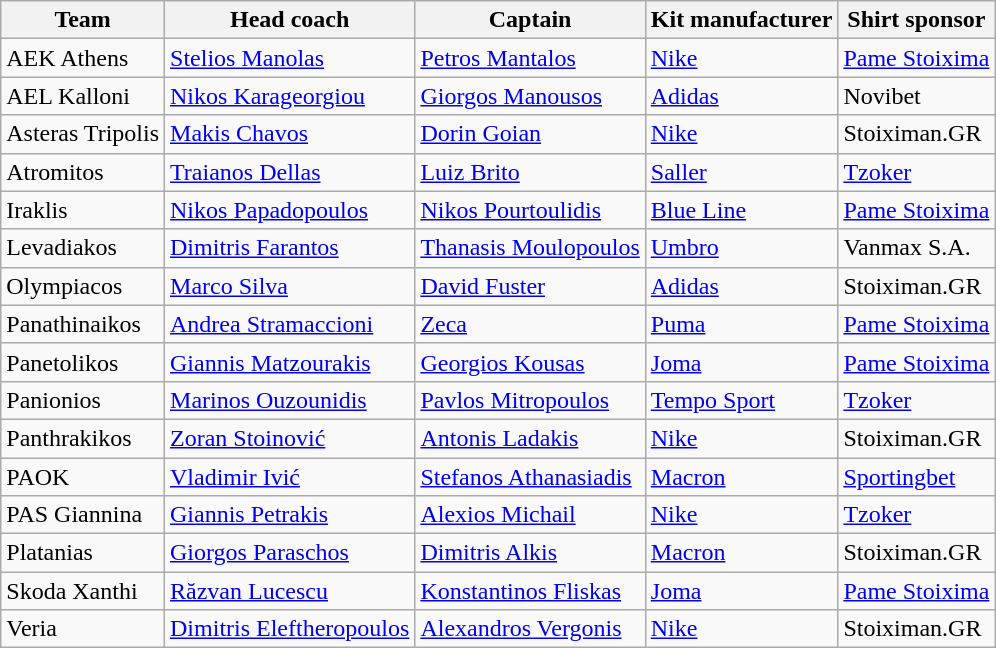<table class="wikitable sortable" style="text-align: left;">
<tr>
<th>Team</th>
<th>Head coach</th>
<th>Captain</th>
<th>Kit manufacturer</th>
<th>Shirt sponsor</th>
</tr>
<tr>
<td>AEK Athens</td>
<td> <a href='#'>Stelios Manolas</a></td>
<td> <a href='#'>Petros Mantalos</a></td>
<td><a href='#'>Nike</a></td>
<td><a href='#'>Pame Stoixima</a></td>
</tr>
<tr>
<td>AEL Kalloni</td>
<td> <a href='#'>Nikos Karageorgiou</a></td>
<td> <a href='#'>Giorgos Manousos</a></td>
<td><a href='#'>Adidas</a></td>
<td>Novibet</td>
</tr>
<tr>
<td>Asteras Tripolis</td>
<td> <a href='#'>Makis Chavos</a></td>
<td> <a href='#'>Dorin Goian</a></td>
<td><a href='#'>Nike</a></td>
<td>Stoiximan.GR</td>
</tr>
<tr>
<td>Atromitos</td>
<td> <a href='#'>Traianos Dellas</a></td>
<td> <a href='#'>Luiz Brito</a></td>
<td><a href='#'>Saller</a></td>
<td><a href='#'>Tzoker</a></td>
</tr>
<tr>
<td>Iraklis</td>
<td> <a href='#'>Nikos Papadopoulos</a></td>
<td> <a href='#'>Nikos Pourtoulidis</a></td>
<td><a href='#'>Blue Line</a></td>
<td><a href='#'>Pame Stoixima</a></td>
</tr>
<tr>
<td>Levadiakos</td>
<td> <a href='#'>Dimitris Farantos</a></td>
<td> <a href='#'>Thanasis Moulopoulos</a></td>
<td><a href='#'>Umbro</a></td>
<td>Vanmax S.A.</td>
</tr>
<tr>
<td>Olympiacos</td>
<td> <a href='#'>Marco Silva</a></td>
<td> <a href='#'>David Fuster</a></td>
<td><a href='#'>Adidas</a></td>
<td>Stoiximan.GR</td>
</tr>
<tr>
<td>Panathinaikos</td>
<td> <a href='#'>Andrea Stramaccioni</a></td>
<td> <a href='#'>Zeca</a></td>
<td><a href='#'>Puma</a></td>
<td><a href='#'>Pame Stoixima</a></td>
</tr>
<tr>
<td>Panetolikos</td>
<td> <a href='#'>Giannis Matzourakis</a></td>
<td> <a href='#'>Georgios Kousas</a></td>
<td><a href='#'>Joma</a></td>
<td><a href='#'>Pame Stoixima</a></td>
</tr>
<tr>
<td>Panionios</td>
<td> <a href='#'>Marinos Ouzounidis</a></td>
<td> <a href='#'>Pavlos Mitropoulos</a></td>
<td><a href='#'>Tempo Sport</a></td>
<td><a href='#'>Tzoker</a></td>
</tr>
<tr>
<td>Panthrakikos</td>
<td> <a href='#'>Zoran Stoinović</a></td>
<td> <a href='#'>Antonis Ladakis</a></td>
<td><a href='#'>Nike</a></td>
<td>Stoiximan.GR</td>
</tr>
<tr>
<td>PAOK</td>
<td> <a href='#'>Vladimir Ivić</a></td>
<td> <a href='#'>Stefanos Athanasiadis</a></td>
<td><a href='#'>Macron</a></td>
<td><a href='#'>Sportingbet</a></td>
</tr>
<tr>
<td>PAS Giannina</td>
<td> <a href='#'>Giannis Petrakis</a></td>
<td> <a href='#'>Alexios Michail</a></td>
<td><a href='#'>Nike</a></td>
<td><a href='#'>Tzoker</a></td>
</tr>
<tr>
<td>Platanias</td>
<td> <a href='#'>Giorgos Paraschos</a></td>
<td> <a href='#'>Dimitris Alkis</a></td>
<td><a href='#'>Macron</a></td>
<td>Stoiximan.GR</td>
</tr>
<tr>
<td>Skoda Xanthi</td>
<td> <a href='#'>Răzvan Lucescu</a></td>
<td> <a href='#'>Konstantinos Fliskas</a></td>
<td><a href='#'>Joma</a></td>
<td><a href='#'>Pame Stoixima</a></td>
</tr>
<tr>
<td>Veria</td>
<td> <a href='#'>Dimitris Eleftheropoulos</a></td>
<td> <a href='#'>Alexandros Vergonis</a></td>
<td><a href='#'>Nike</a></td>
<td>Stoiximan.GR</td>
</tr>
</table>
